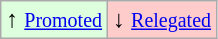<table class="wikitable" align="center">
<tr>
<td bgcolor="#ddffdd">↑ <small><a href='#'>Promoted</a></small></td>
<td bgcolor="#ffcccc">↓ <small><a href='#'>Relegated</a></small></td>
</tr>
</table>
